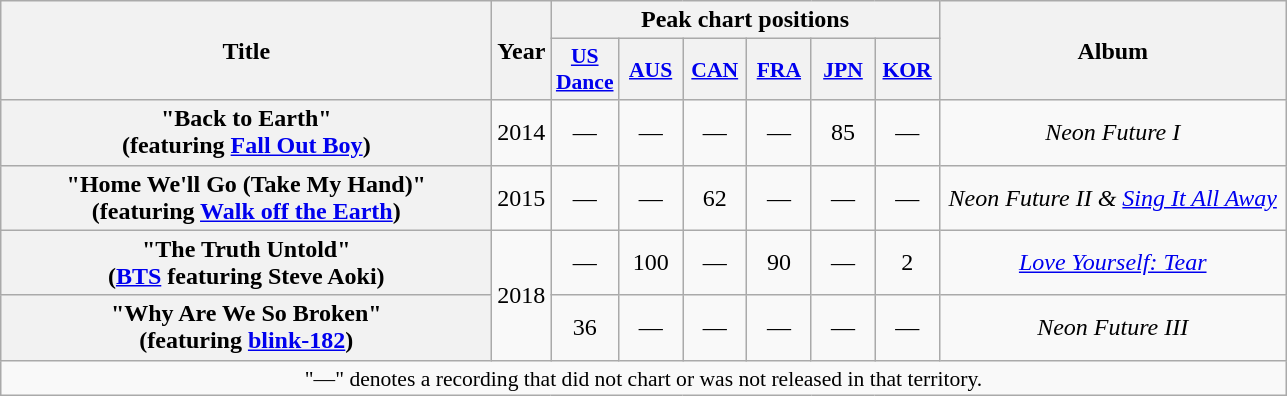<table class="wikitable plainrowheaders" style="text-align:center;" border="1">
<tr>
<th scope="col" rowspan="2" style="width:20em;">Title</th>
<th scope="col" rowspan="2" style="width:2em;">Year</th>
<th scope="col" colspan="6">Peak chart positions</th>
<th scope="col" rowspan="2" style="width:14em;">Album</th>
</tr>
<tr>
<th scope="col" style="width:2.5em;font-size:90%;"><a href='#'>US<br>Dance</a><br></th>
<th scope="col" style="width:2.5em;font-size:90%;"><a href='#'>AUS</a><br></th>
<th scope="col" style="width:2.5em;font-size:90%;"><a href='#'>CAN</a><br></th>
<th scope="col" style="width:2.5em;font-size:90%;"><a href='#'>FRA</a><br></th>
<th scope="col" style="width:2.5em;font-size:90%;"><a href='#'>JPN</a><br></th>
<th scope="col" style="width:2.5em;font-size:90%;"><a href='#'>KOR</a><br></th>
</tr>
<tr>
<th scope="row">"Back to Earth"<br><span>(featuring <a href='#'>Fall Out Boy</a>)</span></th>
<td>2014</td>
<td>—</td>
<td>—</td>
<td>—</td>
<td>—</td>
<td>85</td>
<td>—</td>
<td><em>Neon Future I</em></td>
</tr>
<tr>
<th scope="row">"Home We'll Go (Take My Hand)"<br><span>(featuring <a href='#'>Walk off the Earth</a>)</span></th>
<td>2015</td>
<td>—</td>
<td>—</td>
<td>62</td>
<td>—</td>
<td>—</td>
<td>—</td>
<td><em>Neon Future II & <a href='#'>Sing It All Away</a></em></td>
</tr>
<tr>
<th scope="row">"The Truth Untold"<br><span>(<a href='#'>BTS</a> featuring Steve Aoki)</span></th>
<td rowspan="2">2018</td>
<td>—</td>
<td>100</td>
<td>—</td>
<td>90</td>
<td>—</td>
<td>2</td>
<td><em><a href='#'>Love Yourself: Tear</a></em></td>
</tr>
<tr>
<th scope="row">"Why Are We So Broken"<br><span>(featuring <a href='#'>blink-182</a>)</span></th>
<td>36</td>
<td>—</td>
<td>—</td>
<td>—</td>
<td>—</td>
<td>—</td>
<td><em>Neon Future III</em></td>
</tr>
<tr>
<td colspan="9" style="font-size:90%">"—" denotes a recording that did not chart or was not released in that territory.</td>
</tr>
</table>
